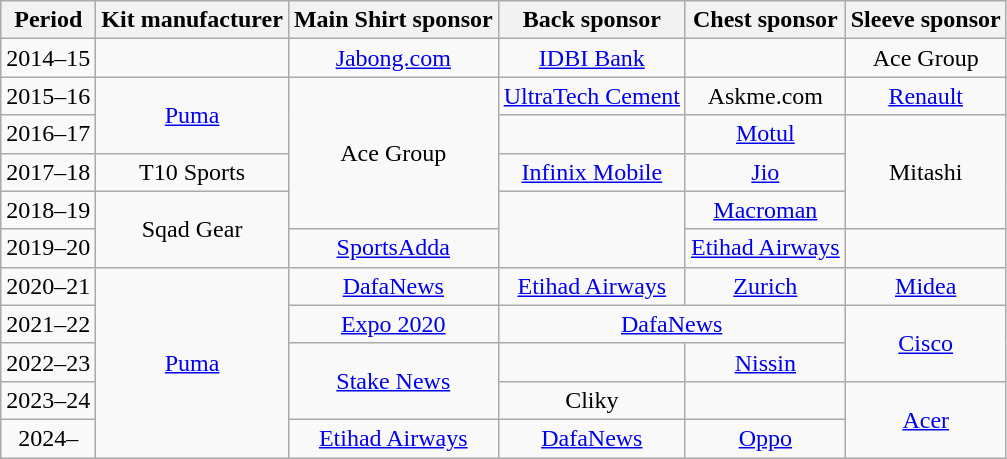<table class="wikitable" style="text-align:center;margin-left:1em;float:center">
<tr>
<th>Period</th>
<th>Kit manufacturer</th>
<th>Main Shirt sponsor</th>
<th>Back sponsor</th>
<th>Chest sponsor</th>
<th>Sleeve sponsor</th>
</tr>
<tr>
<td>2014–15</td>
<td></td>
<td><a href='#'>Jabong.com</a></td>
<td><a href='#'>IDBI Bank</a></td>
<td></td>
<td>Ace Group</td>
</tr>
<tr>
<td>2015–16</td>
<td rowspan="2"><a href='#'>Puma</a></td>
<td rowspan="4">Ace Group</td>
<td><a href='#'>UltraTech Cement</a></td>
<td>Askme.com</td>
<td><a href='#'>Renault</a></td>
</tr>
<tr>
<td>2016–17</td>
<td></td>
<td><a href='#'>Motul</a></td>
<td rowspan="3">Mitashi</td>
</tr>
<tr>
<td>2017–18</td>
<td>T10 Sports</td>
<td><a href='#'>Infinix Mobile</a></td>
<td><a href='#'>Jio</a></td>
</tr>
<tr>
<td>2018–19</td>
<td rowspan="2">Sqad Gear</td>
<td rowspan="2"></td>
<td><a href='#'>Macroman</a></td>
</tr>
<tr>
<td>2019–20</td>
<td><a href='#'>SportsAdda</a></td>
<td><a href='#'>Etihad Airways</a></td>
<td></td>
</tr>
<tr>
<td>2020–21</td>
<td rowspan="5"><a href='#'>Puma</a></td>
<td><a href='#'>DafaNews</a></td>
<td><a href='#'>Etihad Airways</a></td>
<td><a href='#'>Zurich</a></td>
<td><a href='#'>Midea</a></td>
</tr>
<tr>
<td>2021–22</td>
<td><a href='#'>Expo 2020</a></td>
<td colspan="2"><a href='#'>DafaNews</a></td>
<td rowspan="2"><a href='#'>Cisco</a></td>
</tr>
<tr>
<td>2022–23</td>
<td rowspan="2"><a href='#'>Stake News</a></td>
<td></td>
<td><a href='#'>Nissin</a></td>
</tr>
<tr>
<td>2023–24</td>
<td>Cliky</td>
<td></td>
<td rowspan="2"><a href='#'>Acer</a></td>
</tr>
<tr>
<td>2024–</td>
<td><a href='#'>Etihad Airways</a></td>
<td><a href='#'>DafaNews</a></td>
<td><a href='#'>Oppo</a></td>
</tr>
</table>
